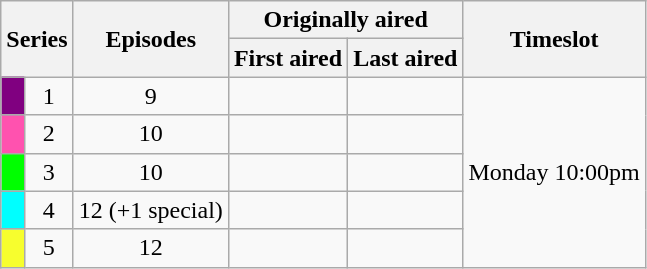<table class="wikitable plainrowheaders" style="text-align:center;">
<tr>
<th colspan="2" rowspan="2">Series</th>
<th rowspan="2">Episodes</th>
<th colspan="2">Originally aired</th>
<th rowspan="2">Timeslot</th>
</tr>
<tr>
<th>First aired</th>
<th>Last aired</th>
</tr>
<tr>
<td style="background:#800080;"></td>
<td>1</td>
<td>9</td>
<td style="padding: 0 8px;"><br></td>
<td style="padding: 0 8px;"><br></td>
<td rowspan="5">Monday 10:00pm</td>
</tr>
<tr>
<td style="background:#FF52AF;"></td>
<td>2</td>
<td>10</td>
<td style="padding: 0 8px;"><br></td>
<td style="padding: 0 8px;"><br></td>
</tr>
<tr>
<td style="background:#00FF00;"></td>
<td>3</td>
<td>10</td>
<td style="padding: 0 8px;"><br></td>
<td style="padding: 0 8px;"><br></td>
</tr>
<tr>
<td style="background:#00FFFF;"></td>
<td>4</td>
<td>12 (+1 special)</td>
<td style="padding: 0 8px;"><br></td>
<td style="padding: 0 8px;"><br></td>
</tr>
<tr>
<td style="background:#F7FE2E;"></td>
<td>5</td>
<td>12</td>
<td style="padding: 0 8px;"><br></td>
<td style="padding: 0 8px;"><br></td>
</tr>
</table>
